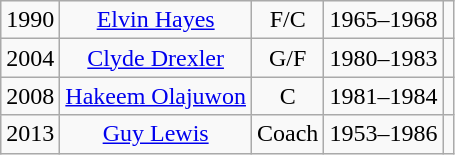<table class="wikitable" style="text-align:center">
<tr>
<td>1990</td>
<td><a href='#'>Elvin Hayes</a></td>
<td>F/C</td>
<td>1965–1968</td>
<td></td>
</tr>
<tr>
<td>2004</td>
<td><a href='#'>Clyde Drexler</a></td>
<td>G/F</td>
<td>1980–1983</td>
<td></td>
</tr>
<tr>
<td>2008</td>
<td><a href='#'>Hakeem Olajuwon</a></td>
<td>C</td>
<td>1981–1984</td>
<td></td>
</tr>
<tr>
<td>2013</td>
<td><a href='#'>Guy Lewis</a></td>
<td>Coach</td>
<td>1953–1986</td>
<td></td>
</tr>
</table>
